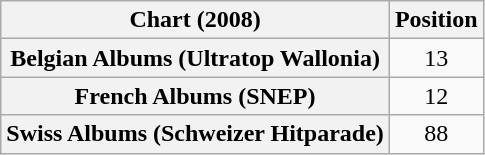<table class="wikitable sortable plainrowheaders" style="text-align:center">
<tr>
<th scope="col">Chart (2008)</th>
<th scope="col">Position</th>
</tr>
<tr>
<th scope="row">Belgian Albums (Ultratop Wallonia)</th>
<td>13</td>
</tr>
<tr>
<th scope="row">French Albums (SNEP)</th>
<td>12</td>
</tr>
<tr>
<th scope="row">Swiss Albums (Schweizer Hitparade)</th>
<td>88</td>
</tr>
</table>
